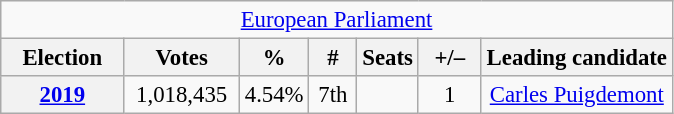<table class="wikitable" style="font-size:95%; text-align:center;">
<tr>
<td colspan="7"><a href='#'>European Parliament</a></td>
</tr>
<tr>
<th width="75">Election</th>
<th width="70">Votes</th>
<th width="35">%</th>
<th width="25">#</th>
<th>Seats</th>
<th width="35">+/–</th>
<th>Leading candidate</th>
</tr>
<tr>
<th><a href='#'>2019</a></th>
<td>1,018,435</td>
<td>4.54%</td>
<td>7th</td>
<td></td>
<td>1</td>
<td><a href='#'>Carles Puigdemont</a></td>
</tr>
</table>
